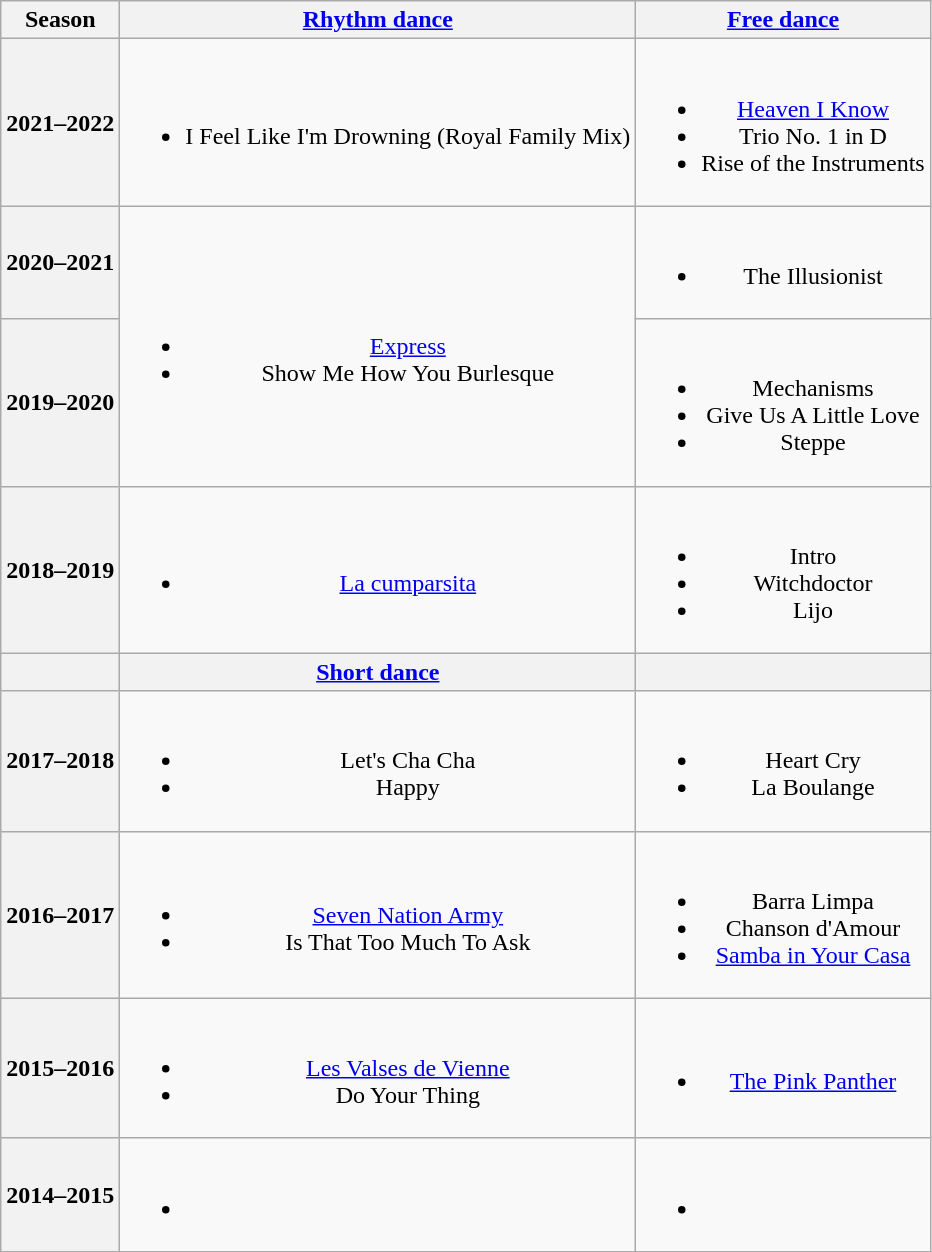<table class=wikitable style=text-align:center>
<tr>
<th>Season</th>
<th><a href='#'>Rhythm dance</a></th>
<th><a href='#'>Free dance</a></th>
</tr>
<tr>
<th>2021–2022 <br> </th>
<td><br><ul><li>I Feel Like I'm Drowning (Royal Family Mix) <br> </li></ul></td>
<td><br><ul><li><a href='#'>Heaven I Know</a> <br> </li><li>Trio No. 1 in D <br> </li><li>Rise of the Instruments <br> </li></ul></td>
</tr>
<tr>
<th>2020–2021 <br> </th>
<td rowspan=2><br><ul><li> <a href='#'>Express</a></li><li> Show Me How You Burlesque <br> </li></ul></td>
<td><br><ul><li>The Illusionist <br> </li></ul></td>
</tr>
<tr>
<th>2019–2020 <br> </th>
<td><br><ul><li>Mechanisms <br> </li><li>Give Us A Little Love <br> </li><li>Steppe <br> </li></ul></td>
</tr>
<tr>
<th>2018–2019 <br> </th>
<td><br><ul><li> <a href='#'>La cumparsita</a> <br></li></ul></td>
<td><br><ul><li>Intro <br></li><li>Witchdoctor <br></li><li>Lijo <br></li></ul></td>
</tr>
<tr>
<th></th>
<th><a href='#'>Short dance</a></th>
<th></th>
</tr>
<tr>
<th>2017–2018 <br> </th>
<td><br><ul><li> Let's Cha Cha <br></li><li> Happy <br></li></ul></td>
<td><br><ul><li>Heart Cry <br></li><li>La Boulange <br></li></ul></td>
</tr>
<tr>
<th>2016–2017 <br> </th>
<td><br><ul><li> <a href='#'>Seven Nation Army</a> <br></li><li> Is That Too Much To Ask <br></li></ul></td>
<td><br><ul><li>Barra Limpa <br></li><li>Chanson d'Amour <br></li><li><a href='#'>Samba in Your Casa</a> <br></li></ul></td>
</tr>
<tr>
<th>2015–2016 <br> </th>
<td><br><ul><li> <a href='#'>Les Valses de Vienne</a> <br></li><li> Do Your Thing <br></li></ul></td>
<td><br><ul><li><a href='#'>The Pink Panther</a> <br></li></ul></td>
</tr>
<tr>
<th>2014–2015</th>
<td><br><ul><li></li></ul></td>
<td><br><ul><li></li></ul></td>
</tr>
</table>
